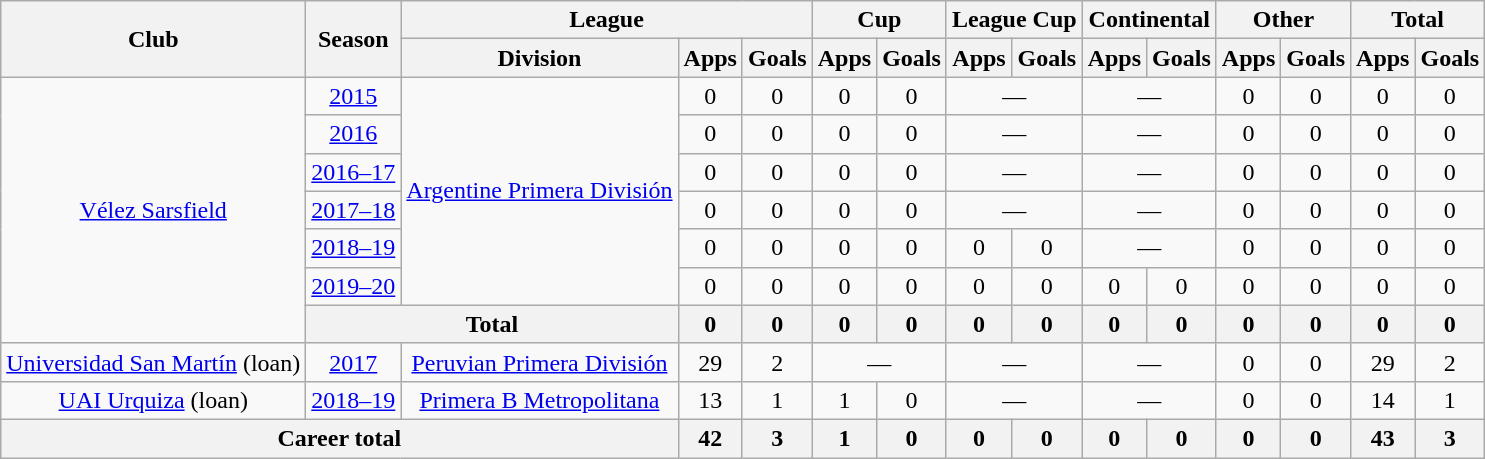<table class="wikitable" style="text-align:center">
<tr>
<th rowspan="2">Club</th>
<th rowspan="2">Season</th>
<th colspan="3">League</th>
<th colspan="2">Cup</th>
<th colspan="2">League Cup</th>
<th colspan="2">Continental</th>
<th colspan="2">Other</th>
<th colspan="2">Total</th>
</tr>
<tr>
<th>Division</th>
<th>Apps</th>
<th>Goals</th>
<th>Apps</th>
<th>Goals</th>
<th>Apps</th>
<th>Goals</th>
<th>Apps</th>
<th>Goals</th>
<th>Apps</th>
<th>Goals</th>
<th>Apps</th>
<th>Goals</th>
</tr>
<tr>
<td rowspan="7"><a href='#'>Vélez Sarsfield</a></td>
<td><a href='#'>2015</a></td>
<td rowspan="6"><a href='#'>Argentine Primera División</a></td>
<td>0</td>
<td>0</td>
<td>0</td>
<td>0</td>
<td colspan="2">—</td>
<td colspan="2">—</td>
<td>0</td>
<td>0</td>
<td>0</td>
<td>0</td>
</tr>
<tr>
<td><a href='#'>2016</a></td>
<td>0</td>
<td>0</td>
<td>0</td>
<td>0</td>
<td colspan="2">—</td>
<td colspan="2">—</td>
<td>0</td>
<td>0</td>
<td>0</td>
<td>0</td>
</tr>
<tr>
<td><a href='#'>2016–17</a></td>
<td>0</td>
<td>0</td>
<td>0</td>
<td>0</td>
<td colspan="2">—</td>
<td colspan="2">—</td>
<td>0</td>
<td>0</td>
<td>0</td>
<td>0</td>
</tr>
<tr>
<td><a href='#'>2017–18</a></td>
<td>0</td>
<td>0</td>
<td>0</td>
<td>0</td>
<td colspan="2">—</td>
<td colspan="2">—</td>
<td>0</td>
<td>0</td>
<td>0</td>
<td>0</td>
</tr>
<tr>
<td><a href='#'>2018–19</a></td>
<td>0</td>
<td>0</td>
<td>0</td>
<td>0</td>
<td>0</td>
<td>0</td>
<td colspan="2">—</td>
<td>0</td>
<td>0</td>
<td>0</td>
<td>0</td>
</tr>
<tr>
<td><a href='#'>2019–20</a></td>
<td>0</td>
<td>0</td>
<td>0</td>
<td>0</td>
<td>0</td>
<td>0</td>
<td>0</td>
<td>0</td>
<td>0</td>
<td>0</td>
<td>0</td>
<td>0</td>
</tr>
<tr>
<th colspan="2">Total</th>
<th>0</th>
<th>0</th>
<th>0</th>
<th>0</th>
<th>0</th>
<th>0</th>
<th>0</th>
<th>0</th>
<th>0</th>
<th>0</th>
<th>0</th>
<th>0</th>
</tr>
<tr>
<td rowspan="1"><a href='#'>Universidad San Martín</a> (loan)</td>
<td><a href='#'>2017</a></td>
<td rowspan="1"><a href='#'>Peruvian Primera División</a></td>
<td>29</td>
<td>2</td>
<td colspan="2">—</td>
<td colspan="2">—</td>
<td colspan="2">—</td>
<td>0</td>
<td>0</td>
<td>29</td>
<td>2</td>
</tr>
<tr>
<td rowspan="1"><a href='#'>UAI Urquiza</a> (loan)</td>
<td><a href='#'>2018–19</a></td>
<td rowspan="1"><a href='#'>Primera B Metropolitana</a></td>
<td>13</td>
<td>1</td>
<td>1</td>
<td>0</td>
<td colspan="2">—</td>
<td colspan="2">—</td>
<td>0</td>
<td>0</td>
<td>14</td>
<td>1</td>
</tr>
<tr>
<th colspan="3">Career total</th>
<th>42</th>
<th>3</th>
<th>1</th>
<th>0</th>
<th>0</th>
<th>0</th>
<th>0</th>
<th>0</th>
<th>0</th>
<th>0</th>
<th>43</th>
<th>3</th>
</tr>
</table>
